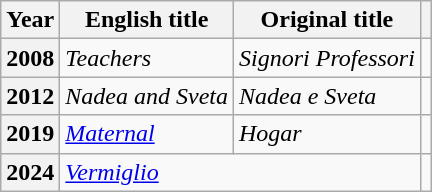<table class="wikitable sortable plainrowheaders">
<tr>
<th scope="col">Year</th>
<th scope="col">English title</th>
<th scope="col">Original title</th>
<th scope="col" class="unsortable"></th>
</tr>
<tr>
<th scope="row">2008</th>
<td><em>Teachers</em></td>
<td><em>Signori Professori</em></td>
<td align="center"></td>
</tr>
<tr>
<th scope="row">2012</th>
<td><em>Nadea and Sveta</em></td>
<td><em>Nadea e Sveta</em></td>
<td align="center"></td>
</tr>
<tr>
<th scope="row">2019</th>
<td><em><a href='#'>Maternal</a></em></td>
<td><em>Hogar</em></td>
<td align="center"></td>
</tr>
<tr>
<th scope="row">2024</th>
<td colspan="2"><em><a href='#'>Vermiglio</a></em></td>
<td align="center"></td>
</tr>
</table>
